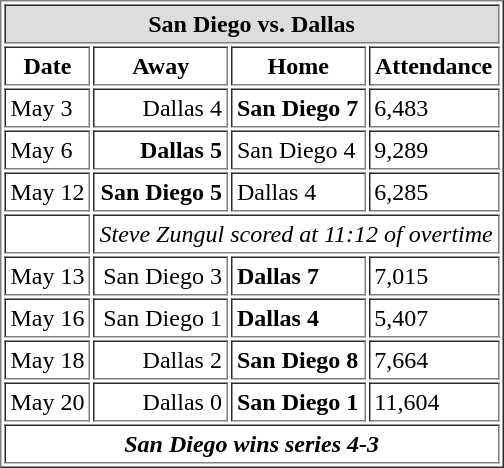<table cellpadding="3" border="1">
<tr>
<th bgcolor="#DDDDDD" align="center" colspan="4">San Diego vs. Dallas</th>
</tr>
<tr>
<th>Date</th>
<th>Away</th>
<th>Home</th>
<th>Attendance</th>
</tr>
<tr>
<td>May 3</td>
<td align="right">Dallas 4</td>
<td><strong>San Diego 7</strong></td>
<td>6,483</td>
</tr>
<tr>
<td>May 6</td>
<td align="right"><strong>Dallas 5</strong></td>
<td>San Diego 4</td>
<td>9,289</td>
</tr>
<tr>
<td>May 12</td>
<td align="right"><strong>San Diego 5</strong></td>
<td>Dallas 4</td>
<td>6,285</td>
</tr>
<tr>
<td></td>
<td align="left" colspan="4"><em>Steve Zungul scored at 11:12 of overtime</em></td>
</tr>
<tr>
<td>May 13</td>
<td align="right">San Diego 3</td>
<td><strong>Dallas 7</strong></td>
<td>7,015</td>
</tr>
<tr>
<td>May 16</td>
<td align="right">San Diego 1</td>
<td><strong>Dallas 4</strong></td>
<td>5,407</td>
</tr>
<tr>
<td>May 18</td>
<td align="right">Dallas 2</td>
<td><strong>San Diego 8</strong></td>
<td>7,664</td>
</tr>
<tr>
<td>May 20</td>
<td align="right">Dallas 0</td>
<td><strong>San Diego 1</strong></td>
<td>11,604</td>
</tr>
<tr>
<td align="center" colspan="4"><strong><em>San Diego wins series 4-3</em></strong></td>
</tr>
</table>
